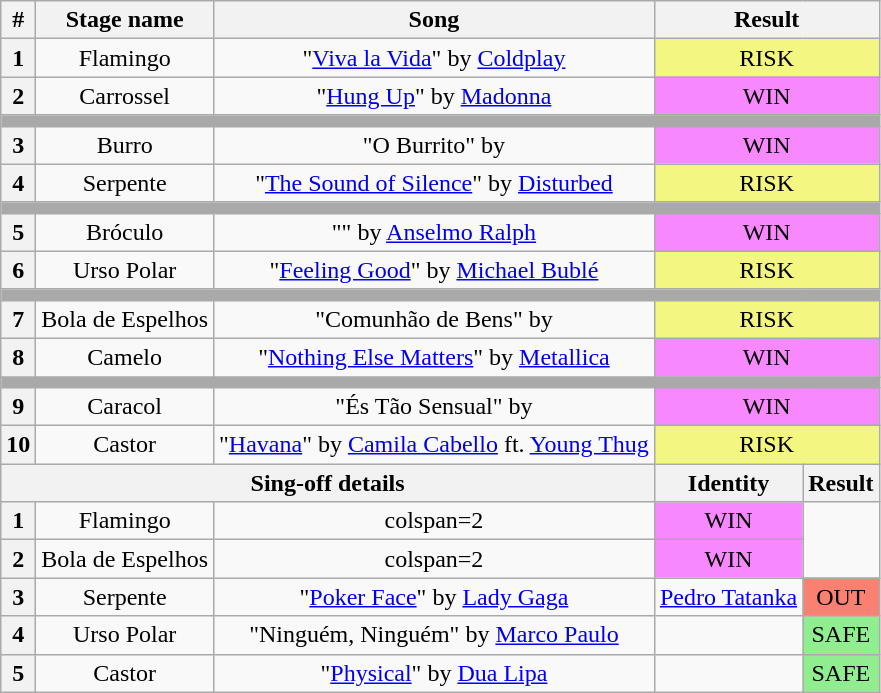<table class="wikitable plainrowheaders" style="text-align: center;">
<tr>
<th>#</th>
<th>Stage name</th>
<th>Song</th>
<th colspan=2>Result</th>
</tr>
<tr>
<th>1</th>
<td>Flamingo</td>
<td>"<a href='#'>Viva la Vida</a>" by <a href='#'>Coldplay</a></td>
<td colspan=2 bgcolor="#F3F781">RISK</td>
</tr>
<tr>
<th>2</th>
<td>Carrossel</td>
<td>"<a href='#'>Hung Up</a>" by <a href='#'>Madonna</a></td>
<td colspan=2 bgcolor="#F888FD">WIN</td>
</tr>
<tr>
<td colspan="5" style="background:darkgray"></td>
</tr>
<tr>
<th>3</th>
<td>Burro</td>
<td>"O Burrito" by </td>
<td colspan=2 bgcolor="#F888FD">WIN</td>
</tr>
<tr>
<th>4</th>
<td>Serpente</td>
<td>"<a href='#'>The Sound of Silence</a>" by <a href='#'>Disturbed</a></td>
<td colspan=2 bgcolor="#F3F781">RISK</td>
</tr>
<tr>
<td colspan="5" style="background:darkgray"></td>
</tr>
<tr>
<th>5</th>
<td>Bróculo</td>
<td>"" by <a href='#'>Anselmo Ralph</a></td>
<td colspan=2 bgcolor="#F888FD">WIN</td>
</tr>
<tr>
<th>6</th>
<td>Urso Polar</td>
<td>"<a href='#'>Feeling Good</a>" by <a href='#'>Michael Bublé</a></td>
<td colspan=2 bgcolor="#F3F781">RISK</td>
</tr>
<tr>
<td colspan="5" style="background:darkgray"></td>
</tr>
<tr>
<th>7</th>
<td>Bola de Espelhos</td>
<td>"Comunhão de Bens" by </td>
<td colspan=2 bgcolor="#F3F781">RISK</td>
</tr>
<tr>
<th>8</th>
<td>Camelo</td>
<td>"<a href='#'>Nothing Else Matters</a>" by <a href='#'>Metallica</a></td>
<td colspan=2 bgcolor="#F888FD">WIN</td>
</tr>
<tr>
<td colspan="5" style="background:darkgray"></td>
</tr>
<tr>
<th>9</th>
<td>Caracol</td>
<td>"És Tão Sensual" by </td>
<td colspan=2 bgcolor="#F888FD">WIN</td>
</tr>
<tr>
<th>10</th>
<td>Castor</td>
<td>"<a href='#'>Havana</a>" by <a href='#'>Camila Cabello</a> ft. <a href='#'>Young Thug</a></td>
<td colspan=2 bgcolor="#F3F781">RISK</td>
</tr>
<tr>
<th colspan="3">Sing-off details</th>
<th>Identity</th>
<th>Result</th>
</tr>
<tr>
<th>1</th>
<td>Flamingo</td>
<td>colspan=2 </td>
<td bgcolor="F888FD">WIN</td>
</tr>
<tr>
<th>2</th>
<td>Bola de Espelhos</td>
<td>colspan=2 </td>
<td bgcolor="F888FD">WIN</td>
</tr>
<tr>
<th>3</th>
<td>Serpente</td>
<td>"<a href='#'>Poker Face</a>" by <a href='#'>Lady Gaga</a></td>
<td><a href='#'>Pedro Tatanka</a></td>
<td bgcolor=salmon>OUT</td>
</tr>
<tr>
<th>4</th>
<td>Urso Polar</td>
<td>"Ninguém, Ninguém" by <a href='#'>Marco Paulo</a></td>
<td></td>
<td bgcolor=lightgreen>SAFE</td>
</tr>
<tr>
<th>5</th>
<td>Castor</td>
<td>"<a href='#'>Physical</a>" by <a href='#'>Dua Lipa</a></td>
<td></td>
<td bgcolor=lightgreen>SAFE</td>
</tr>
</table>
